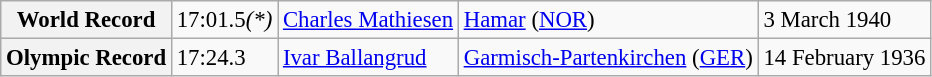<table class="wikitable" style="font-size:95%;">
<tr>
<th>World Record</th>
<td>17:01.5<em>(*)</em></td>
<td> <a href='#'>Charles Mathiesen</a></td>
<td><a href='#'>Hamar</a> (<a href='#'>NOR</a>)</td>
<td>3 March 1940</td>
</tr>
<tr>
<th>Olympic Record</th>
<td>17:24.3</td>
<td> <a href='#'>Ivar Ballangrud</a></td>
<td><a href='#'>Garmisch-Partenkirchen</a> (<a href='#'>GER</a>)</td>
<td>14 February 1936</td>
</tr>
</table>
